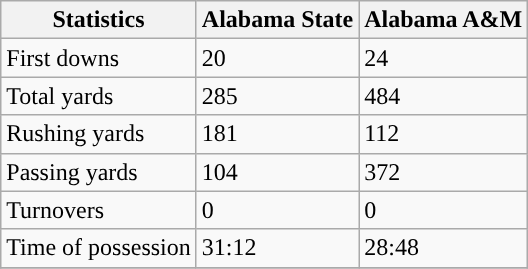<table class="wikitable">
<tr>
<th>Statistics</th>
<th>Alabama State</th>
<th>Alabama A&M</th>
</tr>
<tr>
<td>First downs</td>
<td>20</td>
<td>24</td>
</tr>
<tr>
<td>Total yards</td>
<td>285</td>
<td>484</td>
</tr>
<tr>
<td>Rushing yards</td>
<td>181</td>
<td>112</td>
</tr>
<tr>
<td>Passing yards</td>
<td>104</td>
<td>372</td>
</tr>
<tr>
<td>Turnovers</td>
<td>0</td>
<td>0</td>
</tr>
<tr>
<td>Time of possession</td>
<td>31:12</td>
<td>28:48</td>
</tr>
<tr>
</tr>
</table>
